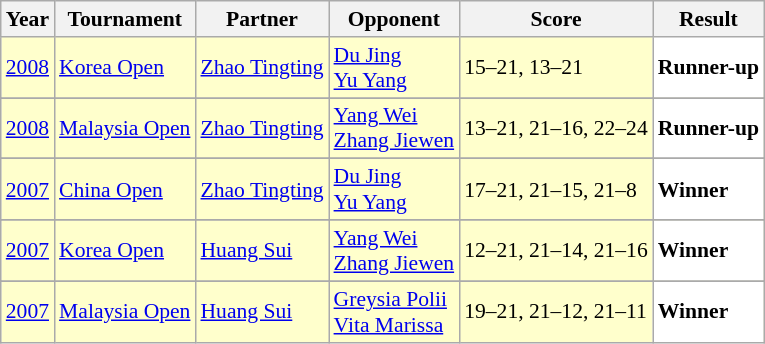<table class="sortable wikitable" style="font-size: 90%;">
<tr>
<th>Year</th>
<th>Tournament</th>
<th>Partner</th>
<th>Opponent</th>
<th>Score</th>
<th>Result</th>
</tr>
<tr style="background:#FFFFCC">
<td align="center"><a href='#'>2008</a></td>
<td align="left"><a href='#'>Korea Open</a></td>
<td align="left"> <a href='#'>Zhao Tingting</a></td>
<td align="left"> <a href='#'>Du Jing</a> <br>  <a href='#'>Yu Yang</a></td>
<td align="left">15–21, 13–21</td>
<td style="text-align:left; background:white"> <strong>Runner-up</strong></td>
</tr>
<tr>
</tr>
<tr style="background:#FFFFCC">
<td align="center"><a href='#'>2008</a></td>
<td align="left"><a href='#'>Malaysia Open</a></td>
<td align="left"> <a href='#'>Zhao Tingting</a></td>
<td align="left"> <a href='#'>Yang Wei</a> <br>  <a href='#'>Zhang Jiewen</a></td>
<td align="left">13–21, 21–16, 22–24</td>
<td style="text-align:left; background:white"> <strong>Runner-up</strong></td>
</tr>
<tr>
</tr>
<tr style="background:#FFFFCC">
<td align="center"><a href='#'>2007</a></td>
<td align="left"><a href='#'>China Open</a></td>
<td align="left"> <a href='#'>Zhao Tingting</a></td>
<td align="left"> <a href='#'>Du Jing</a> <br>  <a href='#'>Yu Yang</a></td>
<td align="left">17–21, 21–15, 21–8</td>
<td style="text-align:left; background:white"> <strong>Winner</strong></td>
</tr>
<tr>
</tr>
<tr style="background:#FFFFCC">
<td align="center"><a href='#'>2007</a></td>
<td align="left"><a href='#'>Korea Open</a></td>
<td align="left"> <a href='#'>Huang Sui</a></td>
<td align="left"> <a href='#'>Yang Wei</a> <br>  <a href='#'>Zhang Jiewen</a></td>
<td align="left">12–21, 21–14, 21–16</td>
<td style="text-align:left; background:white"> <strong>Winner</strong></td>
</tr>
<tr>
</tr>
<tr style="background:#FFFFCC">
<td align="center"><a href='#'>2007</a></td>
<td align="left"><a href='#'>Malaysia Open</a></td>
<td align="left"> <a href='#'>Huang Sui</a></td>
<td align="left"> <a href='#'>Greysia Polii</a> <br>  <a href='#'>Vita Marissa</a></td>
<td align="left">19–21, 21–12, 21–11</td>
<td style="text-align:left; background:white"> <strong>Winner</strong></td>
</tr>
</table>
